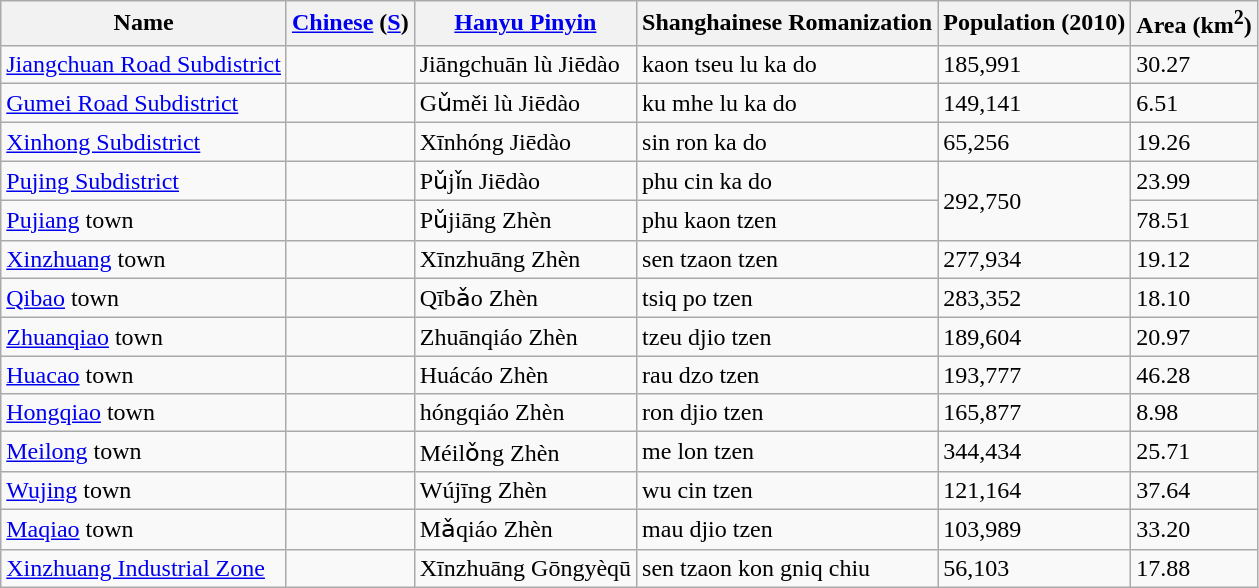<table class="wikitable">
<tr>
<th>Name</th>
<th><a href='#'>Chinese</a> (<a href='#'>S</a>)</th>
<th><a href='#'>Hanyu Pinyin</a></th>
<th>Shanghainese Romanization</th>
<th>Population (2010)</th>
<th>Area (km<sup>2</sup>)</th>
</tr>
<tr>
<td><a href='#'>Jiangchuan Road Subdistrict</a></td>
<td></td>
<td>Jiāngchuān lù Jiēdào</td>
<td>kaon tseu lu ka do</td>
<td>185,991</td>
<td>30.27</td>
</tr>
<tr>
<td><a href='#'>Gumei Road Subdistrict</a></td>
<td></td>
<td>Gǔměi lù Jiēdào</td>
<td>ku mhe lu ka do</td>
<td>149,141</td>
<td>6.51</td>
</tr>
<tr>
<td><a href='#'>Xinhong Subdistrict</a></td>
<td></td>
<td>Xīnhóng Jiēdào</td>
<td>sin ron ka do</td>
<td>65,256</td>
<td>19.26</td>
</tr>
<tr>
<td><a href='#'>Pujing Subdistrict</a></td>
<td></td>
<td>Pǔjǐn Jiēdào</td>
<td>phu cin ka do</td>
<td rowspan="2">292,750</td>
<td>23.99</td>
</tr>
<tr>
<td><a href='#'>Pujiang</a> town</td>
<td></td>
<td>Pǔjiāng Zhèn</td>
<td>phu kaon tzen</td>
<td>78.51</td>
</tr>
<tr>
<td><a href='#'>Xinzhuang</a> town</td>
<td></td>
<td>Xīnzhuāng Zhèn</td>
<td>sen tzaon tzen</td>
<td>277,934</td>
<td>19.12</td>
</tr>
<tr>
<td><a href='#'>Qibao</a> town</td>
<td></td>
<td>Qībǎo Zhèn</td>
<td>tsiq po tzen</td>
<td>283,352</td>
<td>18.10</td>
</tr>
<tr>
<td><a href='#'>Zhuanqiao</a> town</td>
<td></td>
<td>Zhuānqiáo Zhèn</td>
<td>tzeu djio tzen</td>
<td>189,604</td>
<td>20.97</td>
</tr>
<tr>
<td><a href='#'>Huacao</a> town</td>
<td></td>
<td>Huácáo Zhèn</td>
<td>rau dzo tzen</td>
<td>193,777</td>
<td>46.28</td>
</tr>
<tr>
<td><a href='#'>Hongqiao</a> town</td>
<td></td>
<td>hóngqiáo Zhèn</td>
<td>ron djio tzen</td>
<td>165,877</td>
<td>8.98</td>
</tr>
<tr>
<td><a href='#'>Meilong</a> town</td>
<td></td>
<td>Méilǒng Zhèn</td>
<td>me lon tzen</td>
<td>344,434</td>
<td>25.71</td>
</tr>
<tr>
<td><a href='#'>Wujing</a> town</td>
<td></td>
<td>Wújīng Zhèn</td>
<td>wu cin tzen</td>
<td>121,164</td>
<td>37.64</td>
</tr>
<tr>
<td><a href='#'>Maqiao</a> town</td>
<td></td>
<td>Mǎqiáo Zhèn</td>
<td>mau djio tzen</td>
<td>103,989</td>
<td>33.20</td>
</tr>
<tr>
<td><a href='#'>Xinzhuang Industrial Zone</a></td>
<td></td>
<td>Xīnzhuāng Gōngyèqū</td>
<td>sen tzaon kon gniq chiu</td>
<td>56,103</td>
<td>17.88</td>
</tr>
</table>
